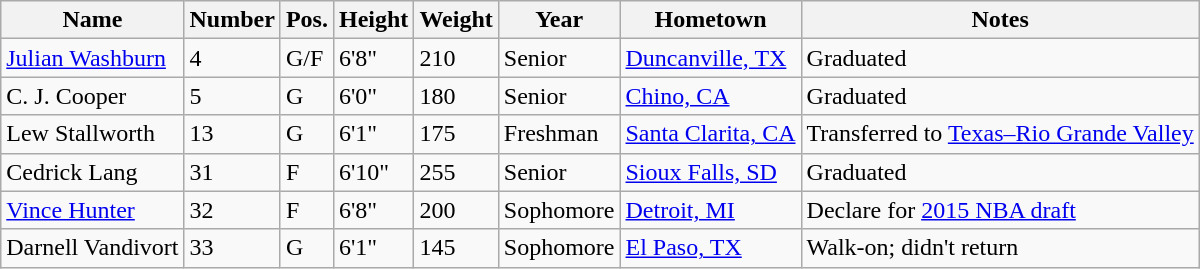<table class="wikitable sortable" border="1">
<tr>
<th>Name</th>
<th>Number</th>
<th>Pos.</th>
<th>Height</th>
<th>Weight</th>
<th>Year</th>
<th>Hometown</th>
<th class="unsortable">Notes</th>
</tr>
<tr>
<td><a href='#'>Julian Washburn</a></td>
<td>4</td>
<td>G/F</td>
<td>6'8"</td>
<td>210</td>
<td>Senior</td>
<td><a href='#'>Duncanville, TX</a></td>
<td>Graduated</td>
</tr>
<tr>
<td>C. J. Cooper</td>
<td>5</td>
<td>G</td>
<td>6'0"</td>
<td>180</td>
<td>Senior</td>
<td><a href='#'>Chino, CA</a></td>
<td>Graduated</td>
</tr>
<tr>
<td>Lew Stallworth</td>
<td>13</td>
<td>G</td>
<td>6'1"</td>
<td>175</td>
<td>Freshman</td>
<td><a href='#'>Santa Clarita, CA</a></td>
<td>Transferred to <a href='#'>Texas–Rio Grande Valley</a></td>
</tr>
<tr>
<td>Cedrick Lang</td>
<td>31</td>
<td>F</td>
<td>6'10"</td>
<td>255</td>
<td>Senior</td>
<td><a href='#'>Sioux Falls, SD</a></td>
<td>Graduated</td>
</tr>
<tr>
<td><a href='#'>Vince Hunter</a></td>
<td>32</td>
<td>F</td>
<td>6'8"</td>
<td>200</td>
<td>Sophomore</td>
<td><a href='#'>Detroit, MI</a></td>
<td>Declare for <a href='#'>2015 NBA draft</a></td>
</tr>
<tr>
<td>Darnell Vandivort</td>
<td>33</td>
<td>G</td>
<td>6'1"</td>
<td>145</td>
<td>Sophomore</td>
<td><a href='#'>El Paso, TX</a></td>
<td>Walk-on; didn't return</td>
</tr>
</table>
